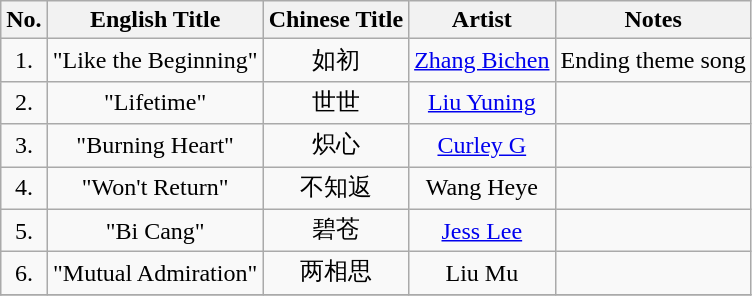<table class="wikitable" style="text-align:center">
<tr>
<th>No.</th>
<th>English Title</th>
<th>Chinese Title</th>
<th>Artist</th>
<th>Notes</th>
</tr>
<tr>
<td>1.</td>
<td>"Like the Beginning"</td>
<td>如初</td>
<td><a href='#'>Zhang Bichen</a></td>
<td>Ending theme song</td>
</tr>
<tr>
<td>2.</td>
<td>"Lifetime"</td>
<td>世世</td>
<td><a href='#'>Liu Yuning</a></td>
<td></td>
</tr>
<tr>
<td>3.</td>
<td>"Burning Heart"</td>
<td>炽心</td>
<td><a href='#'>Curley G</a></td>
<td></td>
</tr>
<tr>
<td>4.</td>
<td>"Won't Return"</td>
<td>不知返</td>
<td>Wang Heye</td>
<td></td>
</tr>
<tr>
<td>5.</td>
<td>"Bi Cang"</td>
<td>碧苍</td>
<td><a href='#'>Jess Lee</a></td>
<td></td>
</tr>
<tr>
<td>6.</td>
<td>"Mutual Admiration"</td>
<td>两相思</td>
<td>Liu Mu</td>
<td></td>
</tr>
<tr>
</tr>
</table>
